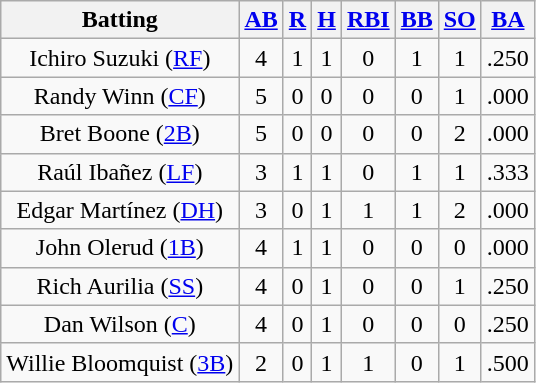<table class="wikitable" style="text-align:center;">
<tr>
<th>Batting</th>
<th><a href='#'>AB</a></th>
<th><a href='#'>R</a></th>
<th><a href='#'>H</a></th>
<th><a href='#'>RBI</a></th>
<th><a href='#'>BB</a></th>
<th><a href='#'>SO</a></th>
<th><a href='#'>BA</a></th>
</tr>
<tr>
<td>Ichiro Suzuki (<a href='#'>RF</a>)</td>
<td>4</td>
<td>1</td>
<td>1</td>
<td>0</td>
<td>1</td>
<td>1</td>
<td>.250</td>
</tr>
<tr>
<td>Randy Winn (<a href='#'>CF</a>)</td>
<td>5</td>
<td>0</td>
<td>0</td>
<td>0</td>
<td>0</td>
<td>1</td>
<td>.000</td>
</tr>
<tr>
<td>Bret Boone (<a href='#'>2B</a>)</td>
<td>5</td>
<td>0</td>
<td>0</td>
<td>0</td>
<td>0</td>
<td>2</td>
<td>.000</td>
</tr>
<tr>
<td>Raúl Ibañez (<a href='#'>LF</a>)</td>
<td>3</td>
<td>1</td>
<td>1</td>
<td>0</td>
<td>1</td>
<td>1</td>
<td>.333</td>
</tr>
<tr>
<td>Edgar Martínez (<a href='#'>DH</a>)</td>
<td>3</td>
<td>0</td>
<td>1</td>
<td>1</td>
<td>1</td>
<td>2</td>
<td>.000</td>
</tr>
<tr>
<td>John Olerud (<a href='#'>1B</a>)</td>
<td>4</td>
<td>1</td>
<td>1</td>
<td>0</td>
<td>0</td>
<td>0</td>
<td>.000</td>
</tr>
<tr>
<td>Rich Aurilia (<a href='#'>SS</a>)</td>
<td>4</td>
<td>0</td>
<td>1</td>
<td>0</td>
<td>0</td>
<td>1</td>
<td>.250</td>
</tr>
<tr>
<td>Dan Wilson (<a href='#'>C</a>)</td>
<td>4</td>
<td>0</td>
<td>1</td>
<td>0</td>
<td>0</td>
<td>0</td>
<td>.250</td>
</tr>
<tr>
<td>Willie Bloomquist (<a href='#'>3B</a>)</td>
<td>2</td>
<td>0</td>
<td>1</td>
<td>1</td>
<td>0</td>
<td>1</td>
<td>.500</td>
</tr>
</table>
